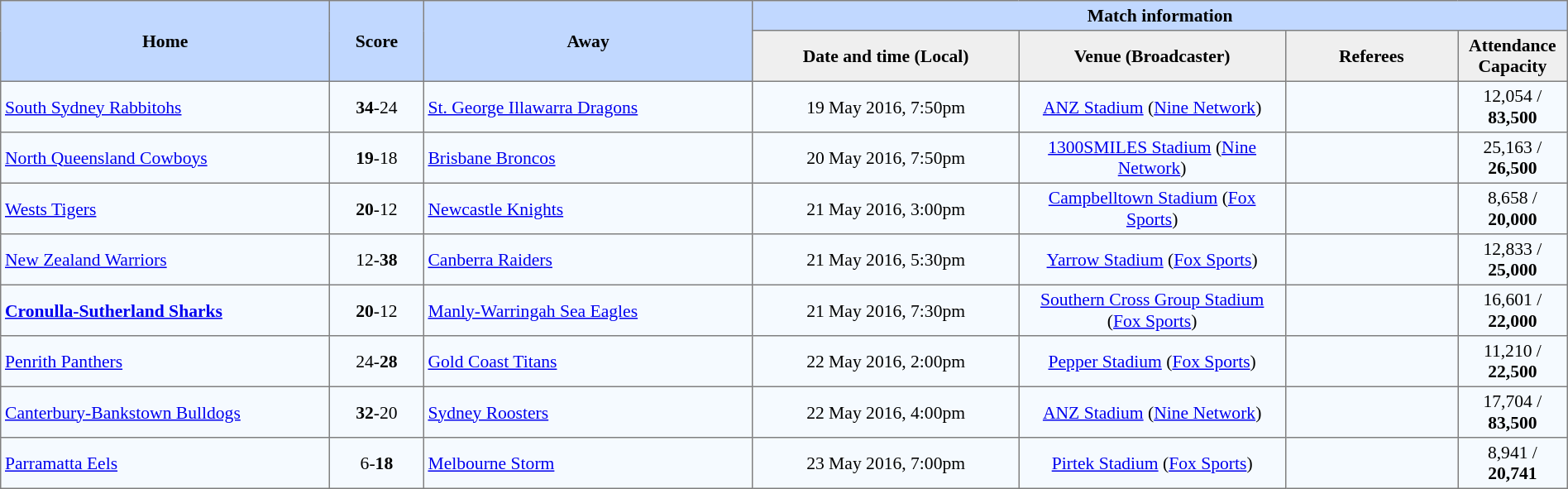<table border="1" cellpadding="3" cellspacing="0" style="border-collapse:collapse; font-size:90%; width:100%;">
<tr style="background:#c1d8ff;">
<th rowspan="2" style="width:21%;">Home</th>
<th rowspan="2" style="width:6%;">Score</th>
<th rowspan="2" style="width:21%;">Away</th>
<th colspan=6>Match information</th>
</tr>
<tr style="background:#efefef;">
<th width=17%>Date and time (Local)</th>
<th width="17%">Venue (Broadcaster)</th>
<th width=11%>Referees</th>
<th width=7%>Attendance <strong>Capacity</strong></th>
</tr>
<tr style="text-align:center; background:#f5faff;">
<td align="left"> <a href='#'>South Sydney Rabbitohs</a></td>
<td><strong>34</strong>-24</td>
<td align="left"> <a href='#'>St. George Illawarra Dragons</a></td>
<td>19 May 2016, 7:50pm</td>
<td><a href='#'>ANZ Stadium</a>  (<a href='#'>Nine Network</a>)</td>
<td></td>
<td>12,054 / <strong>83,500</strong></td>
</tr>
<tr style="text-align:center; background:#f5faff;">
<td align="left"> <a href='#'>North Queensland Cowboys</a></td>
<td><strong>19</strong>-18</td>
<td align="left"> <a href='#'>Brisbane Broncos</a></td>
<td>20 May 2016, 7:50pm</td>
<td><a href='#'>1300SMILES Stadium</a>  (<a href='#'>Nine Network</a>)</td>
<td></td>
<td>25,163 / <strong>26,500</strong></td>
</tr>
<tr style="text-align:center; background:#f5faff;">
<td align="left"> <a href='#'>Wests Tigers</a></td>
<td><strong>20</strong>-12</td>
<td align="left"> <a href='#'>Newcastle Knights</a></td>
<td>21 May 2016, 3:00pm</td>
<td><a href='#'>Campbelltown Stadium</a>  (<a href='#'>Fox Sports</a>)</td>
<td></td>
<td>8,658 / <strong>20,000</strong></td>
</tr>
<tr style="text-align:center; background:#f5faff;">
<td align="left"> <a href='#'>New Zealand Warriors</a></td>
<td>12-<strong>38</strong></td>
<td align="left"> <a href='#'>Canberra Raiders</a></td>
<td>21 May 2016, 5:30pm</td>
<td><a href='#'>Yarrow Stadium</a>  (<a href='#'>Fox Sports</a>)</td>
<td></td>
<td>12,833 / <strong>25,000</strong></td>
</tr>
<tr style="text-align:center; background:#f5faff;">
<td align="left"> <strong><a href='#'>Cronulla-Sutherland Sharks</a></strong></td>
<td><strong>20</strong>-12</td>
<td align="left"> <a href='#'>Manly-Warringah Sea Eagles</a></td>
<td>21 May 2016, 7:30pm</td>
<td><a href='#'>Southern Cross Group Stadium</a>  (<a href='#'>Fox Sports</a>)</td>
<td></td>
<td>16,601 / <strong>22,000</strong></td>
</tr>
<tr style="text-align:center; background:#f5faff;">
<td align="left"> <a href='#'>Penrith Panthers</a></td>
<td>24-<strong>28</strong></td>
<td align="left"> <a href='#'>Gold Coast Titans</a></td>
<td>22 May 2016, 2:00pm</td>
<td><a href='#'>Pepper Stadium</a>  (<a href='#'>Fox Sports</a>)</td>
<td></td>
<td>11,210 / <strong>22,500</strong></td>
</tr>
<tr style="text-align:center; background:#f5faff;">
<td align="left"> <a href='#'>Canterbury-Bankstown Bulldogs</a></td>
<td><strong>32</strong>-20</td>
<td align="left"> <a href='#'>Sydney Roosters</a></td>
<td>22 May 2016, 4:00pm</td>
<td><a href='#'>ANZ Stadium</a>  (<a href='#'>Nine Network</a>)</td>
<td></td>
<td>17,704 / <strong>83,500</strong></td>
</tr>
<tr style="text-align:center; background:#f5faff;">
<td align="left"> <a href='#'>Parramatta Eels</a></td>
<td>6-<strong>18</strong></td>
<td align="left"> <a href='#'>Melbourne Storm</a></td>
<td>23 May 2016, 7:00pm</td>
<td><a href='#'>Pirtek Stadium</a>  (<a href='#'>Fox Sports</a>)</td>
<td></td>
<td>8,941 / <strong>20,741</strong></td>
</tr>
</table>
